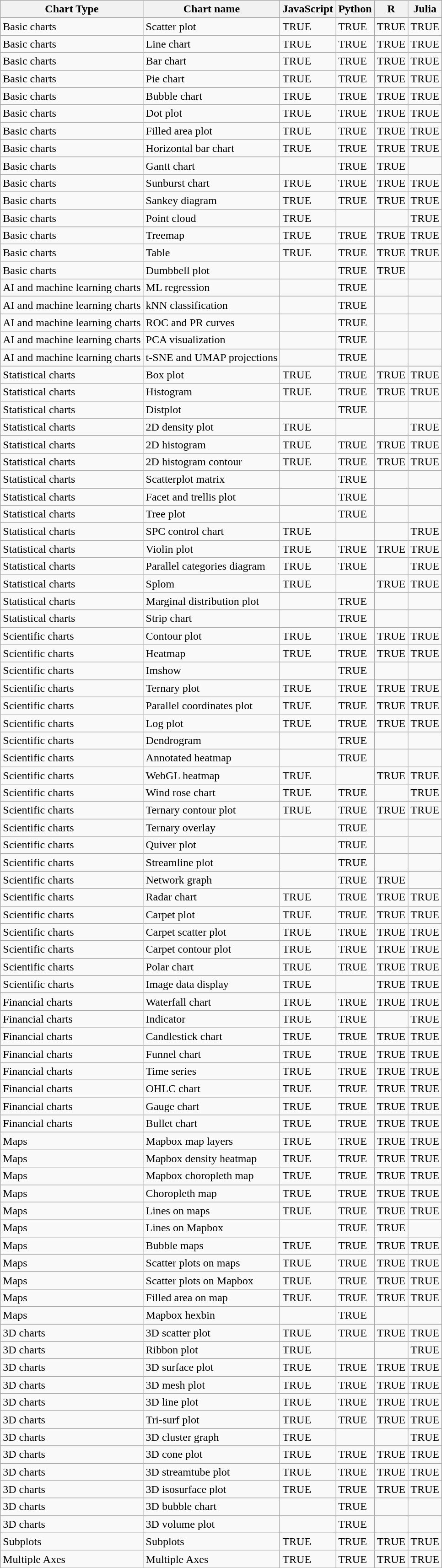<table class="wikitable">
<tr>
<th>Chart Type</th>
<th>Chart name</th>
<th>JavaScript</th>
<th>Python</th>
<th>R</th>
<th>Julia</th>
</tr>
<tr>
<td>Basic charts</td>
<td>Scatter plot</td>
<td>TRUE</td>
<td>TRUE</td>
<td>TRUE</td>
<td>TRUE</td>
</tr>
<tr>
<td>Basic charts</td>
<td>Line chart</td>
<td>TRUE</td>
<td>TRUE</td>
<td>TRUE</td>
<td>TRUE</td>
</tr>
<tr>
<td>Basic charts</td>
<td>Bar chart</td>
<td>TRUE</td>
<td>TRUE</td>
<td>TRUE</td>
<td>TRUE</td>
</tr>
<tr>
<td>Basic charts</td>
<td>Pie chart</td>
<td>TRUE</td>
<td>TRUE</td>
<td>TRUE</td>
<td>TRUE</td>
</tr>
<tr>
<td>Basic charts</td>
<td>Bubble chart</td>
<td>TRUE</td>
<td>TRUE</td>
<td>TRUE</td>
<td>TRUE</td>
</tr>
<tr>
<td>Basic charts</td>
<td>Dot plot</td>
<td>TRUE</td>
<td>TRUE</td>
<td>TRUE</td>
<td>TRUE</td>
</tr>
<tr>
<td>Basic charts</td>
<td>Filled area plot</td>
<td>TRUE</td>
<td>TRUE</td>
<td>TRUE</td>
<td>TRUE</td>
</tr>
<tr>
<td>Basic charts</td>
<td>Horizontal bar chart</td>
<td>TRUE</td>
<td>TRUE</td>
<td>TRUE</td>
<td>TRUE</td>
</tr>
<tr>
<td>Basic charts</td>
<td>Gantt chart</td>
<td></td>
<td>TRUE</td>
<td>TRUE</td>
<td></td>
</tr>
<tr>
<td>Basic charts</td>
<td>Sunburst chart</td>
<td>TRUE</td>
<td>TRUE</td>
<td>TRUE</td>
<td>TRUE</td>
</tr>
<tr>
<td>Basic charts</td>
<td>Sankey diagram</td>
<td>TRUE</td>
<td>TRUE</td>
<td>TRUE</td>
<td>TRUE</td>
</tr>
<tr>
<td>Basic charts</td>
<td>Point cloud</td>
<td>TRUE</td>
<td></td>
<td></td>
<td>TRUE</td>
</tr>
<tr>
<td>Basic charts</td>
<td>Treemap</td>
<td>TRUE</td>
<td>TRUE</td>
<td>TRUE</td>
<td>TRUE</td>
</tr>
<tr>
<td>Basic charts</td>
<td>Table</td>
<td>TRUE</td>
<td>TRUE</td>
<td>TRUE</td>
<td>TRUE</td>
</tr>
<tr>
<td>Basic charts</td>
<td>Dumbbell plot</td>
<td></td>
<td>TRUE</td>
<td>TRUE</td>
<td></td>
</tr>
<tr>
<td>AI and machine learning charts</td>
<td>ML regression</td>
<td></td>
<td>TRUE</td>
<td></td>
<td></td>
</tr>
<tr>
<td>AI and machine learning charts</td>
<td>kNN classification</td>
<td></td>
<td>TRUE</td>
<td></td>
<td></td>
</tr>
<tr>
<td>AI and machine learning charts</td>
<td>ROC and PR curves</td>
<td></td>
<td>TRUE</td>
<td></td>
<td></td>
</tr>
<tr>
<td>AI and machine learning charts</td>
<td>PCA visualization</td>
<td></td>
<td>TRUE</td>
<td></td>
<td></td>
</tr>
<tr>
<td>AI and machine learning charts</td>
<td>t-SNE and UMAP projections</td>
<td></td>
<td>TRUE</td>
<td></td>
<td></td>
</tr>
<tr>
<td>Statistical charts</td>
<td>Box plot</td>
<td>TRUE</td>
<td>TRUE</td>
<td>TRUE</td>
<td>TRUE</td>
</tr>
<tr>
<td>Statistical charts</td>
<td>Histogram</td>
<td>TRUE</td>
<td>TRUE</td>
<td>TRUE</td>
<td>TRUE</td>
</tr>
<tr>
<td>Statistical charts</td>
<td>Distplot</td>
<td></td>
<td>TRUE</td>
<td></td>
<td></td>
</tr>
<tr>
<td>Statistical charts</td>
<td>2D density plot</td>
<td>TRUE</td>
<td></td>
<td></td>
<td>TRUE</td>
</tr>
<tr>
<td>Statistical charts</td>
<td>2D histogram</td>
<td>TRUE</td>
<td>TRUE</td>
<td>TRUE</td>
<td>TRUE</td>
</tr>
<tr>
<td>Statistical charts</td>
<td>2D histogram contour</td>
<td>TRUE</td>
<td>TRUE</td>
<td>TRUE</td>
<td>TRUE</td>
</tr>
<tr>
<td>Statistical charts</td>
<td>Scatterplot matrix</td>
<td></td>
<td>TRUE</td>
<td></td>
<td></td>
</tr>
<tr>
<td>Statistical charts</td>
<td>Facet and trellis plot</td>
<td></td>
<td>TRUE</td>
<td></td>
<td></td>
</tr>
<tr>
<td>Statistical charts</td>
<td>Tree plot</td>
<td></td>
<td>TRUE</td>
<td></td>
<td></td>
</tr>
<tr>
<td>Statistical charts</td>
<td>SPC control chart</td>
<td>TRUE</td>
<td></td>
<td></td>
<td>TRUE</td>
</tr>
<tr>
<td>Statistical charts</td>
<td>Violin plot</td>
<td>TRUE</td>
<td>TRUE</td>
<td>TRUE</td>
<td>TRUE</td>
</tr>
<tr>
<td>Statistical charts</td>
<td>Parallel categories diagram</td>
<td>TRUE</td>
<td>TRUE</td>
<td></td>
<td>TRUE</td>
</tr>
<tr>
<td>Statistical charts</td>
<td>Splom</td>
<td>TRUE</td>
<td></td>
<td>TRUE</td>
<td>TRUE</td>
</tr>
<tr>
<td>Statistical charts</td>
<td>Marginal distribution plot</td>
<td></td>
<td>TRUE</td>
<td></td>
<td></td>
</tr>
<tr>
<td>Statistical charts</td>
<td>Strip chart</td>
<td></td>
<td>TRUE</td>
<td></td>
<td></td>
</tr>
<tr>
<td>Scientific charts</td>
<td>Contour plot</td>
<td>TRUE</td>
<td>TRUE</td>
<td>TRUE</td>
<td>TRUE</td>
</tr>
<tr>
<td>Scientific charts</td>
<td>Heatmap</td>
<td>TRUE</td>
<td>TRUE</td>
<td>TRUE</td>
<td>TRUE</td>
</tr>
<tr>
<td>Scientific charts</td>
<td>Imshow</td>
<td></td>
<td>TRUE</td>
<td></td>
<td></td>
</tr>
<tr>
<td>Scientific charts</td>
<td>Ternary plot</td>
<td>TRUE</td>
<td>TRUE</td>
<td>TRUE</td>
<td>TRUE</td>
</tr>
<tr>
<td>Scientific charts</td>
<td>Parallel coordinates plot</td>
<td>TRUE</td>
<td>TRUE</td>
<td>TRUE</td>
<td>TRUE</td>
</tr>
<tr>
<td>Scientific charts</td>
<td>Log plot</td>
<td>TRUE</td>
<td>TRUE</td>
<td>TRUE</td>
<td>TRUE</td>
</tr>
<tr>
<td>Scientific charts</td>
<td>Dendrogram</td>
<td></td>
<td>TRUE</td>
<td></td>
<td></td>
</tr>
<tr>
<td>Scientific charts</td>
<td>Annotated heatmap</td>
<td></td>
<td>TRUE</td>
<td></td>
<td></td>
</tr>
<tr>
<td>Scientific charts</td>
<td>WebGL heatmap</td>
<td>TRUE</td>
<td></td>
<td>TRUE</td>
<td>TRUE</td>
</tr>
<tr>
<td>Scientific charts</td>
<td>Wind rose chart</td>
<td>TRUE</td>
<td>TRUE</td>
<td></td>
<td>TRUE</td>
</tr>
<tr>
<td>Scientific charts</td>
<td>Ternary contour plot</td>
<td>TRUE</td>
<td>TRUE</td>
<td>TRUE</td>
<td>TRUE</td>
</tr>
<tr>
<td>Scientific charts</td>
<td>Ternary overlay</td>
<td></td>
<td>TRUE</td>
<td></td>
<td></td>
</tr>
<tr>
<td>Scientific charts</td>
<td>Quiver plot</td>
<td></td>
<td>TRUE</td>
<td></td>
<td></td>
</tr>
<tr>
<td>Scientific charts</td>
<td>Streamline plot</td>
<td></td>
<td>TRUE</td>
<td></td>
<td></td>
</tr>
<tr>
<td>Scientific charts</td>
<td>Network graph</td>
<td></td>
<td>TRUE</td>
<td>TRUE</td>
<td></td>
</tr>
<tr>
<td>Scientific charts</td>
<td>Radar chart</td>
<td>TRUE</td>
<td>TRUE</td>
<td>TRUE</td>
<td>TRUE</td>
</tr>
<tr>
<td>Scientific charts</td>
<td>Carpet plot</td>
<td>TRUE</td>
<td>TRUE</td>
<td>TRUE</td>
<td>TRUE</td>
</tr>
<tr>
<td>Scientific charts</td>
<td>Carpet scatter plot</td>
<td>TRUE</td>
<td>TRUE</td>
<td>TRUE</td>
<td>TRUE</td>
</tr>
<tr>
<td>Scientific charts</td>
<td>Carpet contour plot</td>
<td>TRUE</td>
<td>TRUE</td>
<td>TRUE</td>
<td>TRUE</td>
</tr>
<tr>
<td>Scientific charts</td>
<td>Polar chart</td>
<td>TRUE</td>
<td>TRUE</td>
<td>TRUE</td>
<td>TRUE</td>
</tr>
<tr>
<td>Scientific charts</td>
<td>Image data display</td>
<td>TRUE</td>
<td></td>
<td>TRUE</td>
<td>TRUE</td>
</tr>
<tr>
<td>Financial charts</td>
<td>Waterfall chart</td>
<td>TRUE</td>
<td>TRUE</td>
<td>TRUE</td>
<td>TRUE</td>
</tr>
<tr>
<td>Financial charts</td>
<td>Indicator</td>
<td>TRUE</td>
<td>TRUE</td>
<td></td>
<td>TRUE</td>
</tr>
<tr>
<td>Financial charts</td>
<td>Candlestick chart</td>
<td>TRUE</td>
<td>TRUE</td>
<td>TRUE</td>
<td>TRUE</td>
</tr>
<tr>
<td>Financial charts</td>
<td>Funnel chart</td>
<td>TRUE</td>
<td>TRUE</td>
<td>TRUE</td>
<td>TRUE</td>
</tr>
<tr>
<td>Financial charts</td>
<td>Time series</td>
<td>TRUE</td>
<td>TRUE</td>
<td>TRUE</td>
<td>TRUE</td>
</tr>
<tr>
<td>Financial charts</td>
<td>OHLC chart</td>
<td>TRUE</td>
<td>TRUE</td>
<td>TRUE</td>
<td>TRUE</td>
</tr>
<tr>
<td>Financial charts</td>
<td>Gauge chart</td>
<td>TRUE</td>
<td>TRUE</td>
<td>TRUE</td>
<td>TRUE</td>
</tr>
<tr>
<td>Financial charts</td>
<td>Bullet chart</td>
<td>TRUE</td>
<td>TRUE</td>
<td>TRUE</td>
<td>TRUE</td>
</tr>
<tr>
<td>Maps</td>
<td>Mapbox map layers</td>
<td>TRUE</td>
<td>TRUE</td>
<td>TRUE</td>
<td>TRUE</td>
</tr>
<tr>
<td>Maps</td>
<td>Mapbox density heatmap</td>
<td>TRUE</td>
<td>TRUE</td>
<td>TRUE</td>
<td>TRUE</td>
</tr>
<tr>
<td>Maps</td>
<td>Mapbox choropleth map</td>
<td>TRUE</td>
<td>TRUE</td>
<td>TRUE</td>
<td>TRUE</td>
</tr>
<tr>
<td>Maps</td>
<td>Choropleth map</td>
<td>TRUE</td>
<td>TRUE</td>
<td>TRUE</td>
<td>TRUE</td>
</tr>
<tr>
<td>Maps</td>
<td>Lines on maps</td>
<td>TRUE</td>
<td>TRUE</td>
<td>TRUE</td>
<td>TRUE</td>
</tr>
<tr>
<td>Maps</td>
<td>Lines on Mapbox</td>
<td></td>
<td>TRUE</td>
<td>TRUE</td>
<td></td>
</tr>
<tr>
<td>Maps</td>
<td>Bubble maps</td>
<td>TRUE</td>
<td>TRUE</td>
<td>TRUE</td>
<td>TRUE</td>
</tr>
<tr>
<td>Maps</td>
<td>Scatter plots on maps</td>
<td>TRUE</td>
<td>TRUE</td>
<td>TRUE</td>
<td>TRUE</td>
</tr>
<tr>
<td>Maps</td>
<td>Scatter plots on Mapbox</td>
<td>TRUE</td>
<td>TRUE</td>
<td>TRUE</td>
<td>TRUE</td>
</tr>
<tr>
<td>Maps</td>
<td>Filled area on map</td>
<td>TRUE</td>
<td>TRUE</td>
<td>TRUE</td>
<td>TRUE</td>
</tr>
<tr>
<td>Maps</td>
<td>Mapbox hexbin</td>
<td></td>
<td>TRUE</td>
<td></td>
<td></td>
</tr>
<tr>
<td>3D charts</td>
<td>3D scatter plot</td>
<td>TRUE</td>
<td>TRUE</td>
<td>TRUE</td>
<td>TRUE</td>
</tr>
<tr>
<td>3D charts</td>
<td>Ribbon plot</td>
<td>TRUE</td>
<td></td>
<td></td>
<td>TRUE</td>
</tr>
<tr>
<td>3D charts</td>
<td>3D surface plot</td>
<td>TRUE</td>
<td>TRUE</td>
<td>TRUE</td>
<td>TRUE</td>
</tr>
<tr>
<td>3D charts</td>
<td>3D mesh plot</td>
<td>TRUE</td>
<td>TRUE</td>
<td>TRUE</td>
<td>TRUE</td>
</tr>
<tr>
<td>3D charts</td>
<td>3D line plot</td>
<td>TRUE</td>
<td>TRUE</td>
<td>TRUE</td>
<td>TRUE</td>
</tr>
<tr>
<td>3D charts</td>
<td>Tri-surf plot</td>
<td>TRUE</td>
<td>TRUE</td>
<td>TRUE</td>
<td>TRUE</td>
</tr>
<tr>
<td>3D charts</td>
<td>3D cluster graph</td>
<td>TRUE</td>
<td></td>
<td></td>
<td>TRUE</td>
</tr>
<tr>
<td>3D charts</td>
<td>3D cone plot</td>
<td>TRUE</td>
<td>TRUE</td>
<td>TRUE</td>
<td>TRUE</td>
</tr>
<tr>
<td>3D charts</td>
<td>3D streamtube plot</td>
<td>TRUE</td>
<td>TRUE</td>
<td>TRUE</td>
<td>TRUE</td>
</tr>
<tr>
<td>3D charts</td>
<td>3D isosurface plot</td>
<td>TRUE</td>
<td>TRUE</td>
<td>TRUE</td>
<td>TRUE</td>
</tr>
<tr>
<td>3D charts</td>
<td>3D bubble chart</td>
<td></td>
<td>TRUE</td>
<td></td>
<td></td>
</tr>
<tr>
<td>3D charts</td>
<td>3D volume plot</td>
<td></td>
<td>TRUE</td>
<td></td>
<td></td>
</tr>
<tr>
<td>Subplots</td>
<td>Subplots</td>
<td>TRUE</td>
<td>TRUE</td>
<td>TRUE</td>
<td>TRUE</td>
</tr>
<tr>
<td>Multiple Axes</td>
<td>Multiple Axes</td>
<td>TRUE</td>
<td>TRUE</td>
<td>TRUE</td>
<td>TRUE</td>
</tr>
</table>
